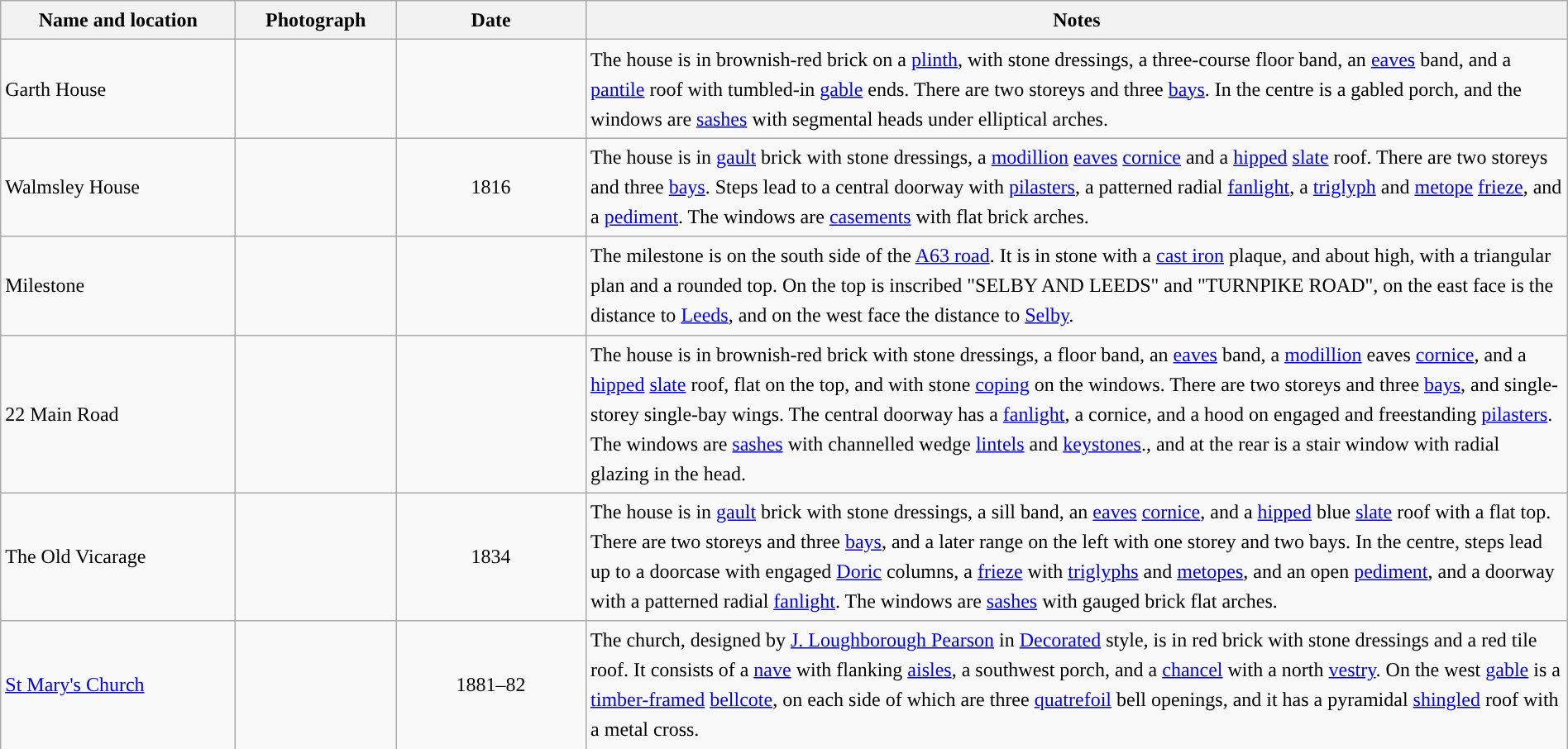<table class="wikitable sortable plainrowheaders" style="width:100%;border:0px;text-align:left;line-height:150%;">
<tr>
<th scope="col"  style="width:150px">Name and location</th>
<th scope="col"  style="width:100px" class="unsortable">Photograph</th>
<th scope="col"  style="width:120px">Date</th>
<th scope="col"  style="width:650px" class="unsortable">Notes</th>
</tr>
<tr>
<td>Garth House<br><small></small></td>
<td></td>
<td align="center"></td>
<td>The house is in brownish-red brick on a <a href='#'>plinth</a>, with stone dressings, a three-course floor band, an <a href='#'>eaves</a> band, and a <a href='#'>pantile</a> roof with tumbled-in <a href='#'>gable</a> ends.  There are two storeys and three <a href='#'>bays</a>.  In the centre is a gabled porch, and the windows are <a href='#'>sashes</a> with segmental heads under elliptical arches.</td>
</tr>
<tr>
<td>Walmsley House<br><small></small></td>
<td></td>
<td align="center">1816</td>
<td>The house is in <a href='#'>gault</a> brick with stone dressings, a <a href='#'>modillion</a> <a href='#'>eaves</a> <a href='#'>cornice</a> and a <a href='#'>hipped</a> <a href='#'>slate</a> roof. There are two storeys and three <a href='#'>bays</a>.  Steps lead to a central doorway with <a href='#'>pilasters</a>, a patterned radial <a href='#'>fanlight</a>, a <a href='#'>triglyph</a> and <a href='#'>metope</a> <a href='#'>frieze</a>, and a <a href='#'>pediment</a>.  The windows are <a href='#'>casements</a> with flat brick arches.</td>
</tr>
<tr>
<td>Milestone<br><small></small></td>
<td></td>
<td align="center"></td>
<td>The milestone is on the south side of the <a href='#'>A63 road</a>.  It is in stone with a <a href='#'>cast iron</a> plaque, and about  high, with a triangular plan and a rounded top.  On the top is inscribed "SELBY AND LEEDS" and "TURNPIKE ROAD", on the east face is the distance to <a href='#'>Leeds</a>, and on the west face the distance to <a href='#'>Selby</a>.</td>
</tr>
<tr>
<td>22 Main Road<br><small></small></td>
<td></td>
<td align="center"></td>
<td>The house is in brownish-red brick with stone dressings, a floor band, an <a href='#'>eaves</a> band, a <a href='#'>modillion</a> eaves <a href='#'>cornice</a>, and a <a href='#'>hipped</a> <a href='#'>slate</a> roof, flat on the top, and with stone <a href='#'>coping</a> on the windows.  There are two storeys and three <a href='#'>bays</a>, and single-storey single-bay wings.  The central doorway has a <a href='#'>fanlight</a>, a cornice, and a hood on engaged and freestanding <a href='#'>pilasters</a>.  The windows are <a href='#'>sashes</a> with channelled wedge <a href='#'>lintels</a> and <a href='#'>keystones</a>., and at the rear is a stair window with radial glazing in the head.</td>
</tr>
<tr>
<td>The Old Vicarage<br><small></small></td>
<td></td>
<td align="center">1834</td>
<td>The house is in <a href='#'>gault</a> brick with stone dressings, a sill band, an <a href='#'>eaves</a> <a href='#'>cornice</a>, and a <a href='#'>hipped</a> blue <a href='#'>slate</a> roof with a flat top.  There are two storeys and three <a href='#'>bays</a>, and a later range on the left with one storey and two bays.  In the centre, steps lead up to a doorcase with engaged <a href='#'>Doric</a> columns, a <a href='#'>frieze</a> with <a href='#'>triglyphs</a> and <a href='#'>metopes</a>, and an open <a href='#'>pediment</a>, and a doorway with a patterned radial <a href='#'>fanlight</a>.  The windows are <a href='#'>sashes</a> with gauged brick flat arches.</td>
</tr>
<tr>
<td><a href='#'>St Mary's Church</a><br><small></small></td>
<td></td>
<td align="center">1881–82</td>
<td>The church, designed by <a href='#'>J. Loughborough Pearson</a> in <a href='#'>Decorated</a> style, is in red brick with stone dressings and a red tile roof.  It consists of a <a href='#'>nave</a> with flanking <a href='#'>aisles</a>, a southwest porch, and a <a href='#'>chancel</a> with a north <a href='#'>vestry</a>.  On the west <a href='#'>gable</a> is a <a href='#'>timber-framed</a> <a href='#'>bellcote</a>, on each side of which are three <a href='#'>quatrefoil</a> bell openings, and it has a pyramidal <a href='#'>shingled</a> roof with a metal cross.</td>
</tr>
<tr>
</tr>
</table>
